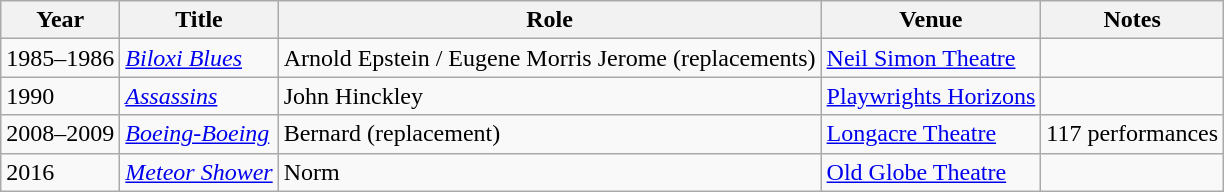<table class="wikitable">
<tr>
<th>Year</th>
<th>Title</th>
<th>Role</th>
<th>Venue</th>
<th>Notes</th>
</tr>
<tr>
<td>1985–1986</td>
<td><em><a href='#'>Biloxi Blues</a></em></td>
<td>Arnold Epstein / Eugene Morris Jerome (replacements)</td>
<td><a href='#'>Neil Simon Theatre</a></td>
<td></td>
</tr>
<tr>
<td>1990</td>
<td><em><a href='#'>Assassins</a></em></td>
<td>John Hinckley</td>
<td><a href='#'>Playwrights Horizons</a></td>
<td></td>
</tr>
<tr>
<td>2008–2009</td>
<td><em><a href='#'>Boeing-Boeing</a></em></td>
<td>Bernard (replacement)</td>
<td><a href='#'>Longacre Theatre</a></td>
<td>117 performances</td>
</tr>
<tr>
<td>2016</td>
<td><em><a href='#'>Meteor Shower</a></em></td>
<td>Norm</td>
<td><a href='#'>Old Globe Theatre</a></td>
<td></td>
</tr>
</table>
